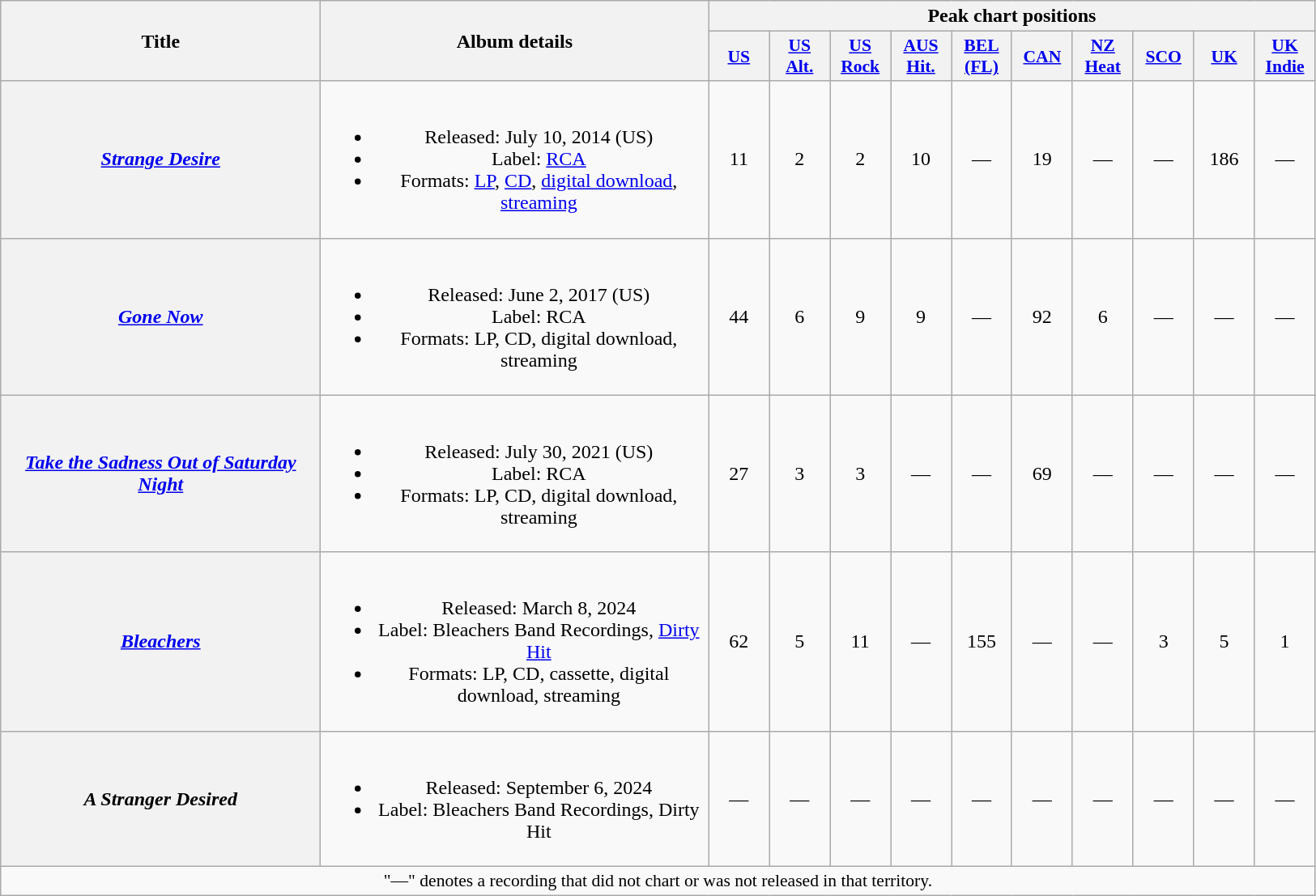<table class="wikitable plainrowheaders" style="text-align:center;">
<tr>
<th scope="col" rowspan="2" style="width:16em;">Title</th>
<th scope="col" rowspan="2" style="width:19.5em;">Album details</th>
<th scope="col" colspan="10">Peak chart positions</th>
</tr>
<tr>
<th scope="col" style="width:3em;font-size:90%;"><a href='#'>US</a><br></th>
<th scope="col" style="width:3em;font-size:90%;"><a href='#'>US<br>Alt.</a><br></th>
<th scope="col" style="width:3em;font-size:90%;"><a href='#'>US<br>Rock</a><br></th>
<th scope="col" style="width:3em;font-size:90%;"><a href='#'>AUS<br>Hit.</a><br></th>
<th scope="col" style="width:3em;font-size:90%;"><a href='#'>BEL<br>(FL)</a><br></th>
<th scope="col" style="width:3em;font-size:90%;"><a href='#'>CAN</a><br></th>
<th scope="col" style="width:3em;font-size:90%;"><a href='#'>NZ<br>Heat</a><br></th>
<th scope="col" style="width:3em;font-size:90%;"><a href='#'>SCO</a><br></th>
<th scope="col" style="width:3em;font-size:90%;"><a href='#'>UK</a><br></th>
<th scope="col" style="width:3em;font-size:90%;"><a href='#'>UK<br>Indie</a><br></th>
</tr>
<tr>
<th scope="row"><em><a href='#'>Strange Desire</a></em></th>
<td><br><ul><li>Released: July 10, 2014 <span>(US)</span></li><li>Label: <a href='#'>RCA</a></li><li>Formats: <a href='#'>LP</a>, <a href='#'>CD</a>, <a href='#'>digital download</a>, <a href='#'>streaming</a></li></ul></td>
<td>11</td>
<td>2</td>
<td>2</td>
<td>10</td>
<td>—</td>
<td>19</td>
<td>—</td>
<td>—</td>
<td>186</td>
<td>—</td>
</tr>
<tr>
<th scope="row"><em><a href='#'>Gone Now</a></em></th>
<td><br><ul><li>Released: June 2, 2017 <span>(US)</span></li><li>Label: RCA</li><li>Formats: LP, CD, digital download, streaming</li></ul></td>
<td>44</td>
<td>6</td>
<td>9</td>
<td>9</td>
<td>—</td>
<td>92</td>
<td>6</td>
<td>—</td>
<td>—</td>
<td>—</td>
</tr>
<tr>
<th scope="row"><em><a href='#'>Take the Sadness Out of Saturday Night</a></em></th>
<td><br><ul><li>Released: July 30, 2021 <span>(US)</span></li><li>Label: RCA</li><li>Formats: LP, CD, digital download, streaming</li></ul></td>
<td>27</td>
<td>3</td>
<td>3</td>
<td>—</td>
<td>—</td>
<td>69</td>
<td>—</td>
<td>—</td>
<td>—</td>
<td>—</td>
</tr>
<tr>
<th scope="row"><em><a href='#'>Bleachers</a></em></th>
<td><br><ul><li>Released: March 8, 2024</li><li>Label: Bleachers Band Recordings, <a href='#'>Dirty Hit</a></li><li>Formats: LP, CD, cassette, digital download, streaming</li></ul></td>
<td>62</td>
<td>5</td>
<td>11</td>
<td>—</td>
<td>155</td>
<td>—</td>
<td>—</td>
<td>3</td>
<td>5</td>
<td>1</td>
</tr>
<tr>
<th scope="row"><em>A Stranger Desired</em></th>
<td><br><ul><li>Released: September 6, 2024</li><li>Label: Bleachers Band Recordings, Dirty Hit</li></ul></td>
<td>—</td>
<td>—</td>
<td>—</td>
<td>—</td>
<td>—</td>
<td>—</td>
<td>—</td>
<td>—</td>
<td>—</td>
<td>—</td>
</tr>
<tr>
<td colspan="14" style="font-size:90%">"—" denotes a recording that did not chart or was not released in that territory.</td>
</tr>
</table>
